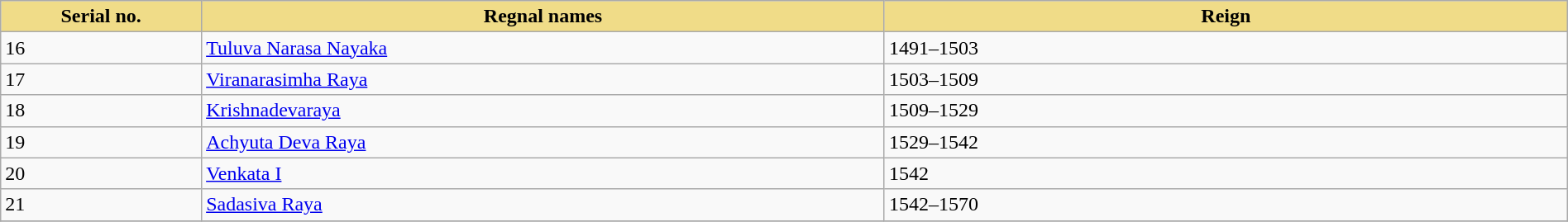<table style="width:100%;" class="wikitable">
<tr>
<th style="background:#f0dc88; width:5%;">Serial no.</th>
<th style="background:#f0dc88; width:17%;">Regnal names</th>
<th style="background:#f0dc88; width:17%;">Reign</th>
</tr>
<tr>
<td>16</td>
<td><a href='#'>Tuluva Narasa Nayaka</a></td>
<td>1491–1503</td>
</tr>
<tr>
<td>17</td>
<td><a href='#'>Viranarasimha Raya</a></td>
<td>1503–1509</td>
</tr>
<tr>
<td>18</td>
<td><a href='#'>Krishnadevaraya</a></td>
<td>1509–1529</td>
</tr>
<tr>
<td>19</td>
<td><a href='#'>Achyuta Deva Raya</a></td>
<td>1529–1542</td>
</tr>
<tr>
<td>20</td>
<td><a href='#'>Venkata I</a></td>
<td>1542</td>
</tr>
<tr>
<td>21</td>
<td><a href='#'>Sadasiva Raya</a></td>
<td>1542–1570</td>
</tr>
<tr>
</tr>
</table>
